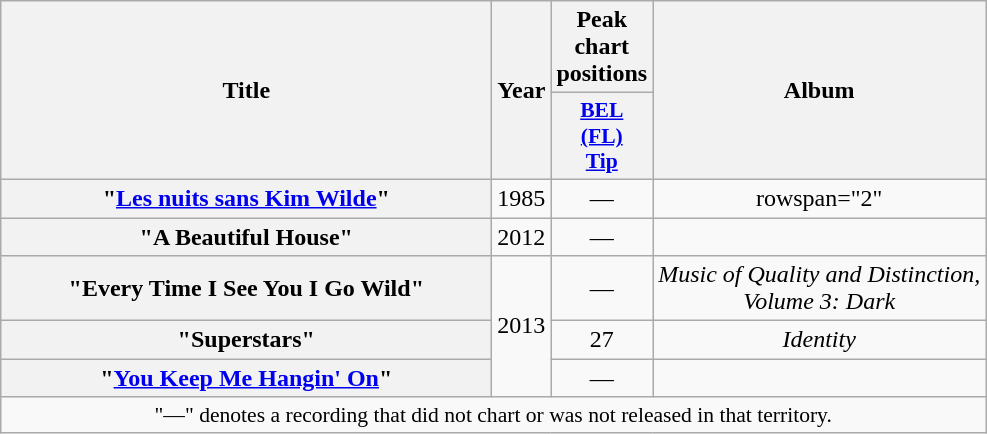<table class="wikitable plainrowheaders" style="text-align:center;">
<tr>
<th scope="col" rowspan="2" style="width:20em;">Title</th>
<th scope="col" rowspan="2" style="width:1em;">Year</th>
<th scope="col">Peak chart positions</th>
<th scope="col" rowspan="2">Album</th>
</tr>
<tr>
<th style="width:2.5em;font-size:90%;"><a href='#'>BEL<br>(FL)<br>Tip</a><br></th>
</tr>
<tr>
<th scope="row">"<a href='#'>Les nuits sans Kim Wilde</a>"<br></th>
<td>1985</td>
<td>—</td>
<td>rowspan="2" </td>
</tr>
<tr>
<th scope="row">"A Beautiful House"<br></th>
<td>2012</td>
<td>—</td>
</tr>
<tr>
<th scope="row">"Every Time I See You I Go Wild"<br></th>
<td rowspan="3">2013</td>
<td>—</td>
<td><em>Music of Quality and Distinction,<br>Volume 3: Dark</em></td>
</tr>
<tr>
<th scope="row">"Superstars"<br></th>
<td>27</td>
<td><em>Identity</em></td>
</tr>
<tr>
<th scope="row">"<a href='#'>You Keep Me Hangin' On</a>"<br></th>
<td>—</td>
<td></td>
</tr>
<tr>
<td colspan="15" style="font-size:90%">"—" denotes a recording that did not chart or was not released in that territory.</td>
</tr>
</table>
